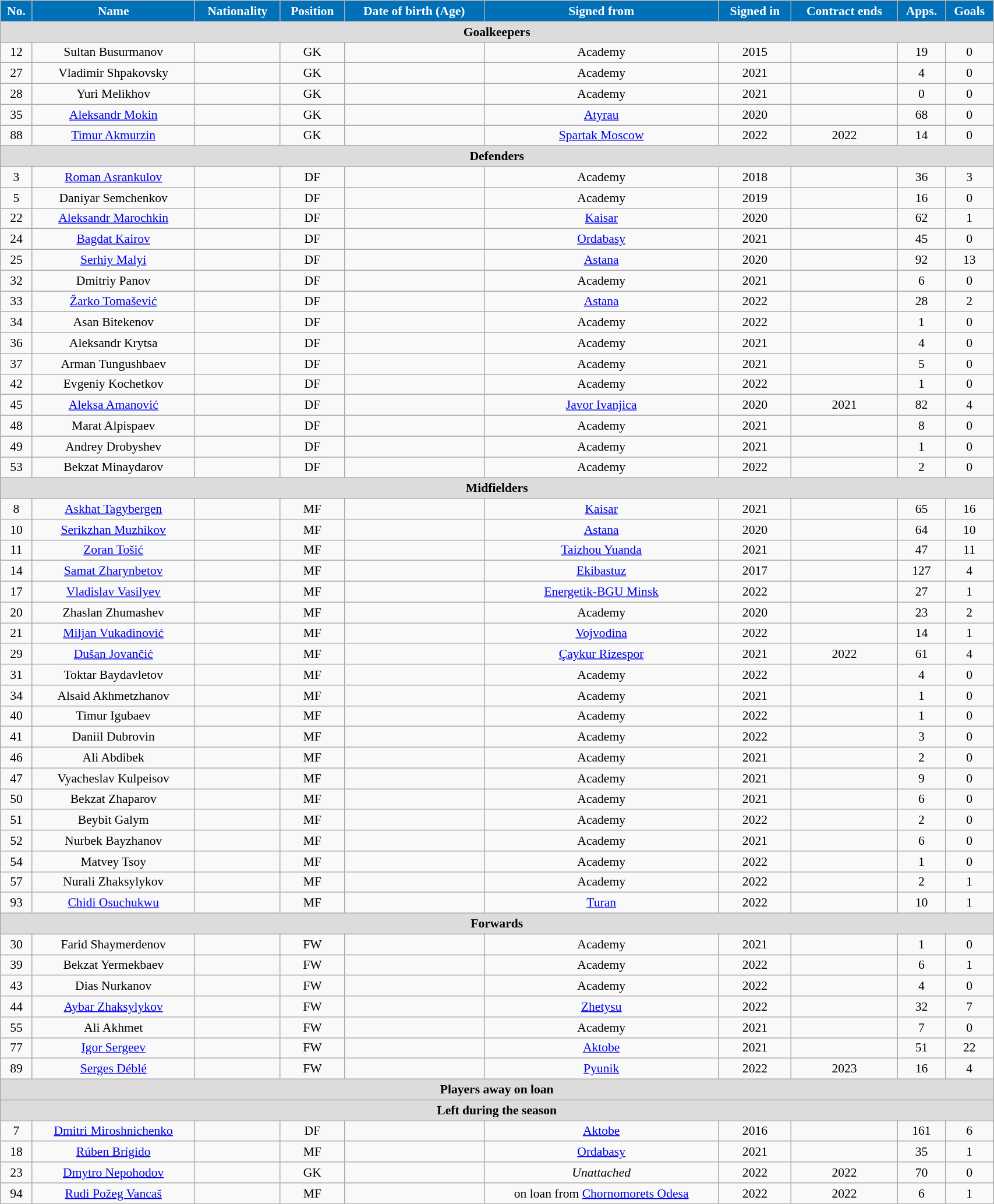<table class="wikitable"  style="text-align:center; font-size:90%; width:90%;">
<tr>
<th style="background:#0070B8; color:#FFFFFF; text-align:center;">No.</th>
<th style="background:#0070B8; color:#FFFFFF; text-align:center;">Name</th>
<th style="background:#0070B8; color:#FFFFFF; text-align:center;">Nationality</th>
<th style="background:#0070B8; color:#FFFFFF; text-align:center;">Position</th>
<th style="background:#0070B8; color:#FFFFFF; text-align:center;">Date of birth (Age)</th>
<th style="background:#0070B8; color:#FFFFFF; text-align:center;">Signed from</th>
<th style="background:#0070B8; color:#FFFFFF; text-align:center;">Signed in</th>
<th style="background:#0070B8; color:#FFFFFF; text-align:center;">Contract ends</th>
<th style="background:#0070B8; color:#FFFFFF; text-align:center;">Apps.</th>
<th style="background:#0070B8; color:#FFFFFF; text-align:center;">Goals</th>
</tr>
<tr>
<th colspan="11"  style="background:#dcdcdc; text-align:center;">Goalkeepers</th>
</tr>
<tr>
<td>12</td>
<td>Sultan Busurmanov</td>
<td></td>
<td>GK</td>
<td></td>
<td>Academy</td>
<td>2015</td>
<td></td>
<td>19</td>
<td>0</td>
</tr>
<tr>
<td>27</td>
<td>Vladimir Shpakovsky</td>
<td></td>
<td>GK</td>
<td></td>
<td>Academy</td>
<td>2021</td>
<td></td>
<td>4</td>
<td>0</td>
</tr>
<tr>
<td>28</td>
<td>Yuri Melikhov</td>
<td></td>
<td>GK</td>
<td></td>
<td>Academy</td>
<td>2021</td>
<td></td>
<td>0</td>
<td>0</td>
</tr>
<tr>
<td>35</td>
<td><a href='#'>Aleksandr Mokin</a></td>
<td></td>
<td>GK</td>
<td></td>
<td><a href='#'>Atyrau</a></td>
<td>2020</td>
<td></td>
<td>68</td>
<td>0</td>
</tr>
<tr>
<td>88</td>
<td><a href='#'>Timur Akmurzin</a></td>
<td></td>
<td>GK</td>
<td></td>
<td><a href='#'>Spartak Moscow</a></td>
<td>2022</td>
<td>2022</td>
<td>14</td>
<td>0</td>
</tr>
<tr>
<th colspan="11"  style="background:#dcdcdc; text-align:center;">Defenders</th>
</tr>
<tr>
<td>3</td>
<td><a href='#'>Roman Asrankulov</a></td>
<td></td>
<td>DF</td>
<td></td>
<td>Academy</td>
<td>2018</td>
<td></td>
<td>36</td>
<td>3</td>
</tr>
<tr>
<td>5</td>
<td>Daniyar Semchenkov</td>
<td></td>
<td>DF</td>
<td></td>
<td>Academy</td>
<td>2019</td>
<td></td>
<td>16</td>
<td>0</td>
</tr>
<tr>
<td>22</td>
<td><a href='#'>Aleksandr Marochkin</a></td>
<td></td>
<td>DF</td>
<td></td>
<td><a href='#'>Kaisar</a></td>
<td>2020</td>
<td></td>
<td>62</td>
<td>1</td>
</tr>
<tr>
<td>24</td>
<td><a href='#'>Bagdat Kairov</a></td>
<td></td>
<td>DF</td>
<td></td>
<td><a href='#'>Ordabasy</a></td>
<td>2021</td>
<td></td>
<td>45</td>
<td>0</td>
</tr>
<tr>
<td>25</td>
<td><a href='#'>Serhiy Malyi</a></td>
<td></td>
<td>DF</td>
<td></td>
<td><a href='#'>Astana</a></td>
<td>2020</td>
<td></td>
<td>92</td>
<td>13</td>
</tr>
<tr>
<td>32</td>
<td>Dmitriy Panov</td>
<td></td>
<td>DF</td>
<td></td>
<td>Academy</td>
<td>2021</td>
<td></td>
<td>6</td>
<td>0</td>
</tr>
<tr>
<td>33</td>
<td><a href='#'>Žarko Tomašević</a></td>
<td></td>
<td>DF</td>
<td></td>
<td><a href='#'>Astana</a></td>
<td>2022</td>
<td></td>
<td>28</td>
<td>2</td>
</tr>
<tr>
<td>34</td>
<td>Asan Bitekenov</td>
<td></td>
<td>DF</td>
<td></td>
<td>Academy</td>
<td>2022</td>
<td></td>
<td>1</td>
<td>0</td>
</tr>
<tr>
<td>36</td>
<td>Aleksandr Krytsa</td>
<td></td>
<td>DF</td>
<td></td>
<td>Academy</td>
<td>2021</td>
<td></td>
<td>4</td>
<td>0</td>
</tr>
<tr>
<td>37</td>
<td>Arman Tungushbaev</td>
<td></td>
<td>DF</td>
<td></td>
<td>Academy</td>
<td>2021</td>
<td></td>
<td>5</td>
<td>0</td>
</tr>
<tr>
<td>42</td>
<td>Evgeniy Kochetkov</td>
<td></td>
<td>DF</td>
<td></td>
<td>Academy</td>
<td>2022</td>
<td></td>
<td>1</td>
<td>0</td>
</tr>
<tr>
<td>45</td>
<td><a href='#'>Aleksa Amanović</a></td>
<td></td>
<td>DF</td>
<td></td>
<td><a href='#'>Javor Ivanjica</a></td>
<td>2020</td>
<td>2021</td>
<td>82</td>
<td>4</td>
</tr>
<tr>
<td>48</td>
<td>Marat Alpispaev</td>
<td></td>
<td>DF</td>
<td></td>
<td>Academy</td>
<td>2021</td>
<td></td>
<td>8</td>
<td>0</td>
</tr>
<tr>
<td>49</td>
<td>Andrey Drobyshev</td>
<td></td>
<td>DF</td>
<td></td>
<td>Academy</td>
<td>2021</td>
<td></td>
<td>1</td>
<td>0</td>
</tr>
<tr>
<td>53</td>
<td>Bekzat Minaydarov</td>
<td></td>
<td>DF</td>
<td></td>
<td>Academy</td>
<td>2022</td>
<td></td>
<td>2</td>
<td>0</td>
</tr>
<tr>
<th colspan="11"  style="background:#dcdcdc; text-align:center;">Midfielders</th>
</tr>
<tr>
<td>8</td>
<td><a href='#'>Askhat Tagybergen</a></td>
<td></td>
<td>MF</td>
<td></td>
<td><a href='#'>Kaisar</a></td>
<td>2021</td>
<td></td>
<td>65</td>
<td>16</td>
</tr>
<tr>
<td>10</td>
<td><a href='#'>Serikzhan Muzhikov</a></td>
<td></td>
<td>MF</td>
<td></td>
<td><a href='#'>Astana</a></td>
<td>2020</td>
<td></td>
<td>64</td>
<td>10</td>
</tr>
<tr>
<td>11</td>
<td><a href='#'>Zoran Tošić</a></td>
<td></td>
<td>MF</td>
<td></td>
<td><a href='#'>Taizhou Yuanda</a></td>
<td>2021</td>
<td></td>
<td>47</td>
<td>11</td>
</tr>
<tr>
<td>14</td>
<td><a href='#'>Samat Zharynbetov</a></td>
<td></td>
<td>MF</td>
<td></td>
<td><a href='#'>Ekibastuz</a></td>
<td>2017</td>
<td></td>
<td>127</td>
<td>4</td>
</tr>
<tr>
<td>17</td>
<td><a href='#'>Vladislav Vasilyev</a></td>
<td></td>
<td>MF</td>
<td></td>
<td><a href='#'>Energetik-BGU Minsk</a></td>
<td>2022</td>
<td></td>
<td>27</td>
<td>1</td>
</tr>
<tr>
<td>20</td>
<td>Zhaslan Zhumashev</td>
<td></td>
<td>MF</td>
<td></td>
<td>Academy</td>
<td>2020</td>
<td></td>
<td>23</td>
<td>2</td>
</tr>
<tr>
<td>21</td>
<td><a href='#'>Miljan Vukadinović</a></td>
<td></td>
<td>MF</td>
<td></td>
<td><a href='#'>Vojvodina</a></td>
<td>2022</td>
<td></td>
<td>14</td>
<td>1</td>
</tr>
<tr>
<td>29</td>
<td><a href='#'>Dušan Jovančić</a></td>
<td></td>
<td>MF</td>
<td></td>
<td><a href='#'>Çaykur Rizespor</a></td>
<td>2021</td>
<td>2022</td>
<td>61</td>
<td>4</td>
</tr>
<tr>
<td>31</td>
<td>Toktar Baydavletov</td>
<td></td>
<td>MF</td>
<td></td>
<td>Academy</td>
<td>2022</td>
<td></td>
<td>4</td>
<td>0</td>
</tr>
<tr>
<td>34</td>
<td>Alsaid Akhmetzhanov</td>
<td></td>
<td>MF</td>
<td></td>
<td>Academy</td>
<td>2021</td>
<td></td>
<td>1</td>
<td>0</td>
</tr>
<tr>
<td>40</td>
<td>Timur Igubaev</td>
<td></td>
<td>MF</td>
<td></td>
<td>Academy</td>
<td>2022</td>
<td></td>
<td>1</td>
<td>0</td>
</tr>
<tr>
<td>41</td>
<td>Daniil Dubrovin</td>
<td></td>
<td>MF</td>
<td></td>
<td>Academy</td>
<td>2022</td>
<td></td>
<td>3</td>
<td>0</td>
</tr>
<tr>
<td>46</td>
<td>Ali Abdibek</td>
<td></td>
<td>MF</td>
<td></td>
<td>Academy</td>
<td>2021</td>
<td></td>
<td>2</td>
<td>0</td>
</tr>
<tr>
<td>47</td>
<td>Vyacheslav Kulpeisov</td>
<td></td>
<td>MF</td>
<td></td>
<td>Academy</td>
<td>2021</td>
<td></td>
<td>9</td>
<td>0</td>
</tr>
<tr>
<td>50</td>
<td>Bekzat Zhaparov</td>
<td></td>
<td>MF</td>
<td></td>
<td>Academy</td>
<td>2021</td>
<td></td>
<td>6</td>
<td>0</td>
</tr>
<tr>
<td>51</td>
<td>Beybit Galym</td>
<td></td>
<td>MF</td>
<td></td>
<td>Academy</td>
<td>2022</td>
<td></td>
<td>2</td>
<td>0</td>
</tr>
<tr>
<td>52</td>
<td>Nurbek Bayzhanov</td>
<td></td>
<td>MF</td>
<td></td>
<td>Academy</td>
<td>2021</td>
<td></td>
<td>6</td>
<td>0</td>
</tr>
<tr>
<td>54</td>
<td>Matvey Tsoy</td>
<td></td>
<td>MF</td>
<td></td>
<td>Academy</td>
<td>2022</td>
<td></td>
<td>1</td>
<td>0</td>
</tr>
<tr>
<td>57</td>
<td>Nurali Zhaksylykov</td>
<td></td>
<td>MF</td>
<td></td>
<td>Academy</td>
<td>2022</td>
<td></td>
<td>2</td>
<td>1</td>
</tr>
<tr>
<td>93</td>
<td><a href='#'>Chidi Osuchukwu</a></td>
<td></td>
<td>MF</td>
<td></td>
<td><a href='#'>Turan</a></td>
<td>2022</td>
<td></td>
<td>10</td>
<td>1</td>
</tr>
<tr>
<th colspan="11"  style="background:#dcdcdc; text-align:center;">Forwards</th>
</tr>
<tr>
<td>30</td>
<td>Farid Shaymerdenov</td>
<td></td>
<td>FW</td>
<td></td>
<td>Academy</td>
<td>2021</td>
<td></td>
<td>1</td>
<td>0</td>
</tr>
<tr>
<td>39</td>
<td>Bekzat Yermekbaev</td>
<td></td>
<td>FW</td>
<td></td>
<td>Academy</td>
<td>2022</td>
<td></td>
<td>6</td>
<td>1</td>
</tr>
<tr>
<td>43</td>
<td>Dias Nurkanov</td>
<td></td>
<td>FW</td>
<td></td>
<td>Academy</td>
<td>2022</td>
<td></td>
<td>4</td>
<td>0</td>
</tr>
<tr>
<td>44</td>
<td><a href='#'>Aybar Zhaksylykov</a></td>
<td></td>
<td>FW</td>
<td></td>
<td><a href='#'>Zhetysu</a></td>
<td>2022</td>
<td></td>
<td>32</td>
<td>7</td>
</tr>
<tr>
<td>55</td>
<td>Ali Akhmet</td>
<td></td>
<td>FW</td>
<td></td>
<td>Academy</td>
<td>2021</td>
<td></td>
<td>7</td>
<td>0</td>
</tr>
<tr>
<td>77</td>
<td><a href='#'>Igor Sergeev</a></td>
<td></td>
<td>FW</td>
<td></td>
<td><a href='#'>Aktobe</a></td>
<td>2021</td>
<td></td>
<td>51</td>
<td>22</td>
</tr>
<tr>
<td>89</td>
<td><a href='#'>Serges Déblé</a></td>
<td></td>
<td>FW</td>
<td></td>
<td><a href='#'>Pyunik</a></td>
<td>2022</td>
<td>2023</td>
<td>16</td>
<td>4</td>
</tr>
<tr>
<th colspan="11"  style="background:#dcdcdc; text-align:center;">Players away on loan</th>
</tr>
<tr>
<th colspan="11"  style="background:#dcdcdc; text-align:center;">Left during the season</th>
</tr>
<tr>
<td>7</td>
<td><a href='#'>Dmitri Miroshnichenko</a></td>
<td></td>
<td>DF</td>
<td></td>
<td><a href='#'>Aktobe</a></td>
<td>2016</td>
<td></td>
<td>161</td>
<td>6</td>
</tr>
<tr>
<td>18</td>
<td><a href='#'>Rúben Brígido</a></td>
<td></td>
<td>MF</td>
<td></td>
<td><a href='#'>Ordabasy</a></td>
<td>2021</td>
<td></td>
<td>35</td>
<td>1</td>
</tr>
<tr>
<td>23</td>
<td><a href='#'>Dmytro Nepohodov</a></td>
<td></td>
<td>GK</td>
<td></td>
<td><em>Unattached</em></td>
<td>2022</td>
<td>2022</td>
<td>70</td>
<td>0</td>
</tr>
<tr>
<td>94</td>
<td><a href='#'>Rudi Požeg Vancaš</a></td>
<td></td>
<td>MF</td>
<td></td>
<td>on loan from <a href='#'>Chornomorets Odesa</a></td>
<td>2022</td>
<td>2022</td>
<td>6</td>
<td>1</td>
</tr>
</table>
